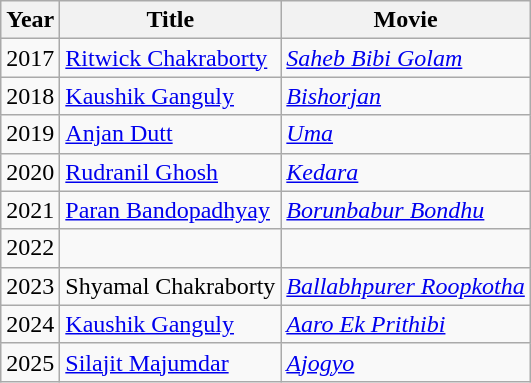<table class="wikitable">
<tr>
<th>Year</th>
<th>Title</th>
<th>Movie</th>
</tr>
<tr>
<td>2017</td>
<td><a href='#'>Ritwick Chakraborty</a></td>
<td><em><a href='#'>Saheb Bibi Golam</a></em></td>
</tr>
<tr>
<td>2018</td>
<td><a href='#'>Kaushik Ganguly</a></td>
<td><em><a href='#'>Bishorjan</a></em></td>
</tr>
<tr>
<td>2019</td>
<td><a href='#'>Anjan Dutt</a></td>
<td><em><a href='#'>Uma</a></em></td>
</tr>
<tr>
<td>2020</td>
<td><a href='#'>Rudranil Ghosh</a></td>
<td><em><a href='#'>Kedara</a></em></td>
</tr>
<tr>
<td>2021</td>
<td><a href='#'>Paran Bandopadhyay</a></td>
<td><em><a href='#'>Borunbabur Bondhu</a></em></td>
</tr>
<tr>
<td>2022</td>
<td></td>
<td></td>
</tr>
<tr>
<td>2023</td>
<td>Shyamal Chakraborty</td>
<td><em><a href='#'>Ballabhpurer Roopkotha</a></em></td>
</tr>
<tr>
<td>2024</td>
<td><a href='#'>Kaushik Ganguly</a></td>
<td><em><a href='#'>Aaro Ek Prithibi</a></em></td>
</tr>
<tr>
<td>2025</td>
<td><a href='#'>Silajit Majumdar</a></td>
<td><em><a href='#'>Ajogyo</a></em></td>
</tr>
</table>
